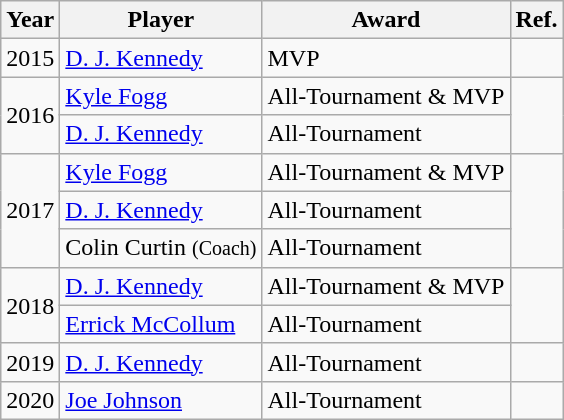<table class="wikitable">
<tr>
<th>Year</th>
<th>Player</th>
<th>Award</th>
<th>Ref.</th>
</tr>
<tr>
<td>2015</td>
<td><a href='#'>D. J. Kennedy</a></td>
<td>MVP</td>
<td></td>
</tr>
<tr>
<td rowspan=2>2016</td>
<td><a href='#'>Kyle Fogg</a></td>
<td>All-Tournament & MVP</td>
<td rowspan=2></td>
</tr>
<tr>
<td><a href='#'>D. J. Kennedy</a></td>
<td>All-Tournament</td>
</tr>
<tr>
<td rowspan=3>2017</td>
<td><a href='#'>Kyle Fogg</a></td>
<td>All-Tournament & MVP</td>
<td rowspan=3></td>
</tr>
<tr>
<td><a href='#'>D. J. Kennedy</a></td>
<td>All-Tournament</td>
</tr>
<tr>
<td>Colin Curtin <small>(Coach)</small></td>
<td>All-Tournament</td>
</tr>
<tr>
<td rowspan=2>2018</td>
<td><a href='#'>D. J. Kennedy</a></td>
<td>All-Tournament & MVP</td>
<td rowspan=2></td>
</tr>
<tr>
<td><a href='#'>Errick McCollum</a></td>
<td>All-Tournament</td>
</tr>
<tr>
<td>2019</td>
<td><a href='#'>D. J. Kennedy</a></td>
<td>All-Tournament</td>
<td></td>
</tr>
<tr>
<td>2020</td>
<td><a href='#'>Joe Johnson</a></td>
<td>All-Tournament</td>
<td></td>
</tr>
</table>
